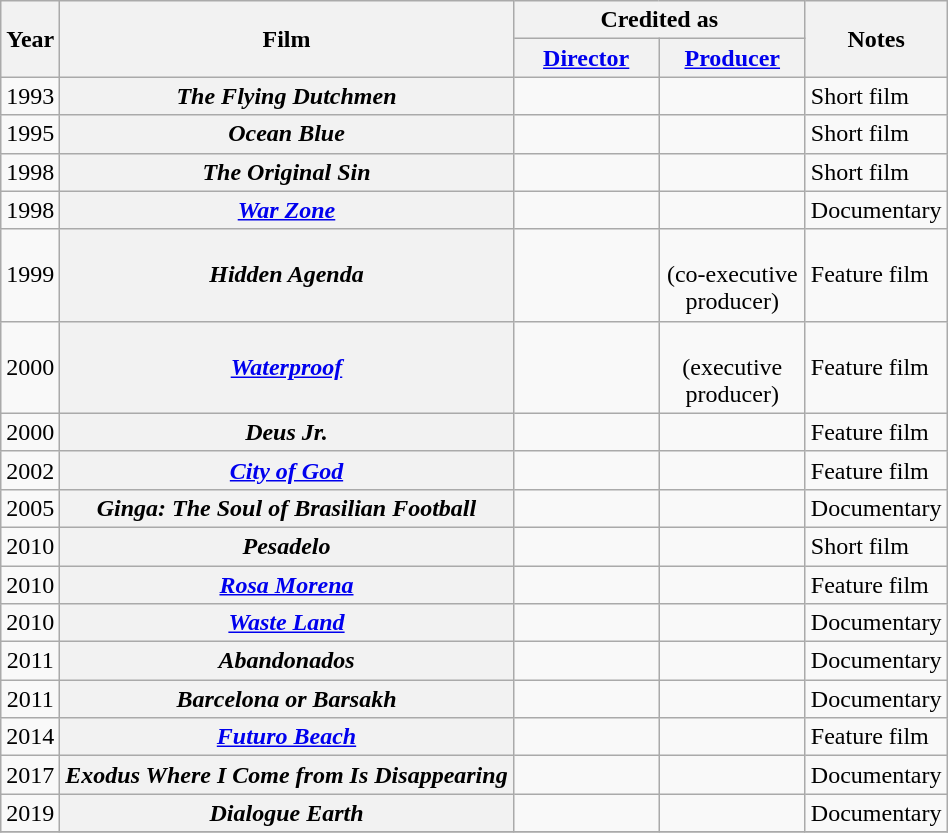<table class="wikitable plainrowheaders" style="text-align:center">
<tr>
<th scope="col" rowspan="2">Year</th>
<th rowspan="2" scope="col">Film</th>
<th scope="col" colspan="2">Credited as</th>
<th scope="col" rowspan="2" class="unsortable">Notes</th>
</tr>
<tr>
<th width="90"><a href='#'>Director</a></th>
<th width="90"><a href='#'>Producer</a></th>
</tr>
<tr>
<td>1993</td>
<th scope="row"><em>The Flying Dutchmen</em></th>
<td></td>
<td></td>
<td style="text-align:left">Short film</td>
</tr>
<tr>
<td>1995</td>
<th scope="row"><em>Ocean Blue</em></th>
<td></td>
<td></td>
<td style="text-align:left">Short film</td>
</tr>
<tr>
<td>1998</td>
<th scope="row"><em>The Original Sin</em></th>
<td></td>
<td></td>
<td style="text-align:left">Short film</td>
</tr>
<tr>
<td>1998</td>
<th scope="row"><em><a href='#'>War Zone</a></em></th>
<td></td>
<td></td>
<td style="text-align:left">Documentary</td>
</tr>
<tr>
<td>1999</td>
<th scope="row"><em>Hidden Agenda</em></th>
<td></td>
<td><br>(co-executive producer)</td>
<td style="text-align:left">Feature film</td>
</tr>
<tr>
<td>2000</td>
<th scope="row"><em><a href='#'>Waterproof</a></em></th>
<td></td>
<td><br>(executive producer)</td>
<td style="text-align:left">Feature film</td>
</tr>
<tr>
<td>2000</td>
<th scope="row"><em>Deus Jr.</em></th>
<td></td>
<td></td>
<td style="text-align:left">Feature film</td>
</tr>
<tr>
<td>2002</td>
<th scope="row"><em><a href='#'>City of God</a></em></th>
<td></td>
<td></td>
<td style="text-align:left">Feature film</td>
</tr>
<tr>
<td>2005</td>
<th scope="row"><em>Ginga: The Soul of Brasilian Football</em></th>
<td></td>
<td></td>
<td style="text-align:left">Documentary</td>
</tr>
<tr>
<td>2010</td>
<th scope="row"><em>Pesadelo</em></th>
<td></td>
<td></td>
<td style="text-align:left">Short film</td>
</tr>
<tr>
<td>2010</td>
<th scope="row"><em><a href='#'>Rosa Morena</a></em></th>
<td></td>
<td></td>
<td style="text-align:left">Feature film</td>
</tr>
<tr>
<td>2010</td>
<th scope="row"><em><a href='#'>Waste Land</a></em></th>
<td></td>
<td></td>
<td style="text-align:left">Documentary</td>
</tr>
<tr>
<td>2011</td>
<th scope="row"><em>Abandonados</em></th>
<td></td>
<td></td>
<td style="text-align:left">Documentary</td>
</tr>
<tr>
<td>2011</td>
<th scope="row"><em>Barcelona or Barsakh</em></th>
<td></td>
<td></td>
<td style="text-align:left">Documentary</td>
</tr>
<tr>
<td>2014</td>
<th scope="row"><em><a href='#'>Futuro Beach</a></em></th>
<td></td>
<td></td>
<td style="text-align:left">Feature film</td>
</tr>
<tr>
<td>2017</td>
<th scope="row"><em>Exodus Where I Come from Is Disappearing</em></th>
<td></td>
<td></td>
<td style="text-align:left">Documentary</td>
</tr>
<tr>
<td>2019</td>
<th scope="row"><em>Dialogue Earth</em></th>
<td></td>
<td></td>
<td style="text-align:left">Documentary</td>
</tr>
<tr>
</tr>
</table>
